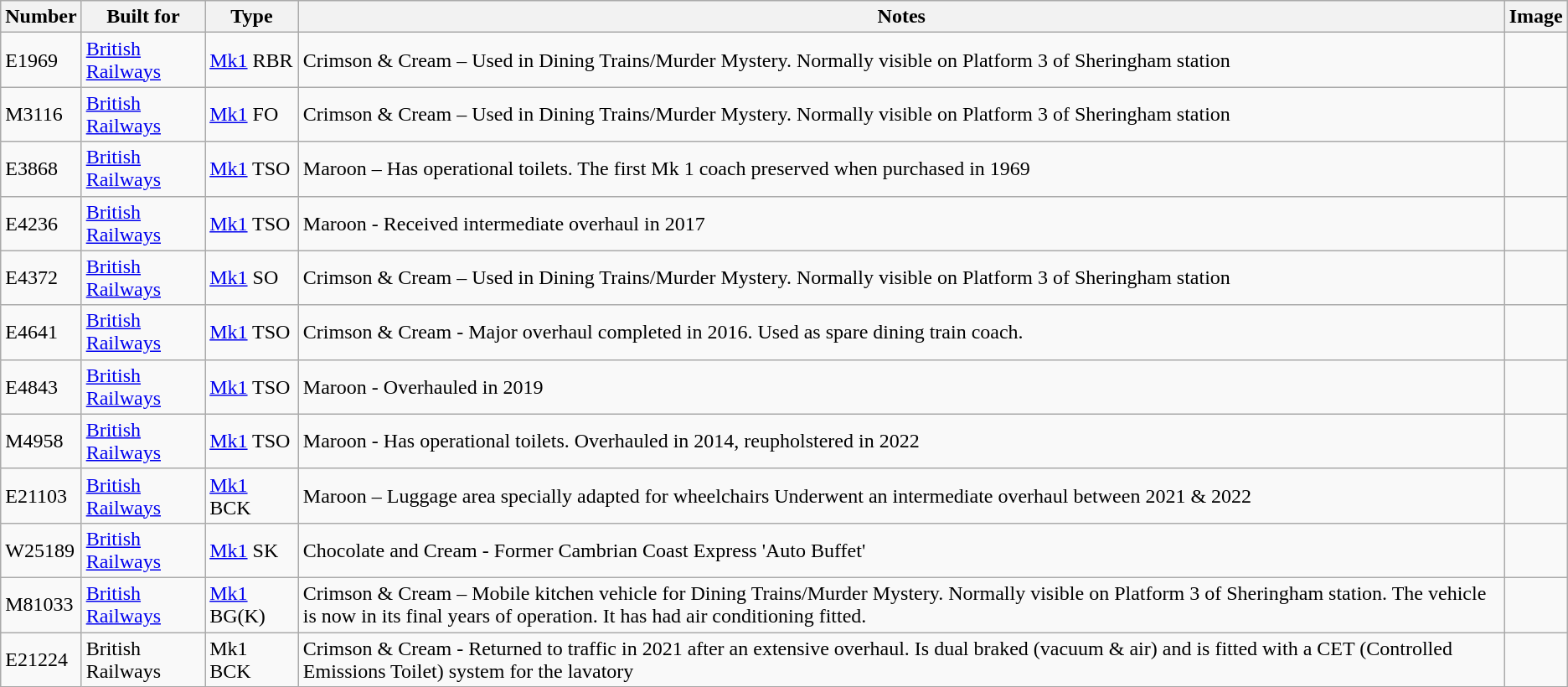<table class="wikitable">
<tr>
<th>Number</th>
<th>Built for</th>
<th>Type</th>
<th>Notes</th>
<th>Image</th>
</tr>
<tr>
<td>E1969</td>
<td><a href='#'>British Railways</a></td>
<td><a href='#'>Mk1</a> RBR</td>
<td>Crimson & Cream – Used in Dining Trains/Murder Mystery. Normally visible on Platform 3 of Sheringham station</td>
<td></td>
</tr>
<tr>
<td>M3116</td>
<td><a href='#'>British Railways</a></td>
<td><a href='#'>Mk1</a> FO</td>
<td>Crimson & Cream – Used in Dining Trains/Murder Mystery. Normally visible on Platform 3 of Sheringham station</td>
<td></td>
</tr>
<tr>
<td>E3868</td>
<td><a href='#'>British Railways</a></td>
<td><a href='#'>Mk1</a> TSO</td>
<td>Maroon – Has operational toilets. The first Mk 1 coach preserved when purchased in 1969</td>
<td></td>
</tr>
<tr>
<td>E4236</td>
<td><a href='#'>British Railways</a></td>
<td><a href='#'>Mk1</a> TSO</td>
<td>Maroon - Received intermediate overhaul in 2017</td>
<td></td>
</tr>
<tr>
<td>E4372</td>
<td><a href='#'>British Railways</a></td>
<td><a href='#'>Mk1</a> SO</td>
<td>Crimson & Cream – Used in Dining Trains/Murder Mystery. Normally visible on Platform 3 of Sheringham station</td>
<td></td>
</tr>
<tr>
<td>E4641</td>
<td><a href='#'>British Railways</a></td>
<td><a href='#'>Mk1</a> TSO</td>
<td>Crimson & Cream - Major overhaul completed in 2016. Used as spare dining train coach.</td>
<td></td>
</tr>
<tr>
<td>E4843</td>
<td><a href='#'>British Railways</a></td>
<td><a href='#'>Mk1</a> TSO</td>
<td>Maroon - Overhauled in 2019</td>
<td></td>
</tr>
<tr>
<td>M4958</td>
<td><a href='#'>British Railways</a></td>
<td><a href='#'>Mk1</a> TSO</td>
<td>Maroon - Has operational toilets. Overhauled in 2014, reupholstered in 2022</td>
<td></td>
</tr>
<tr>
<td>E21103</td>
<td><a href='#'>British Railways</a></td>
<td><a href='#'>Mk1</a> BCK</td>
<td>Maroon – Luggage area specially adapted for wheelchairs Underwent an intermediate overhaul between 2021 & 2022</td>
<td></td>
</tr>
<tr>
<td>W25189</td>
<td><a href='#'>British Railways</a></td>
<td><a href='#'>Mk1</a> SK</td>
<td>Chocolate and Cream - Former Cambrian Coast Express 'Auto Buffet'</td>
<td></td>
</tr>
<tr>
<td>M81033</td>
<td><a href='#'>British Railways</a></td>
<td><a href='#'>Mk1</a> BG(K)</td>
<td>Crimson & Cream – Mobile kitchen vehicle for Dining Trains/Murder Mystery. Normally visible on Platform 3 of Sheringham station. The vehicle is now in its final years of operation. It has had air conditioning fitted.</td>
<td></td>
</tr>
<tr>
<td>E21224</td>
<td>British Railways</td>
<td>Mk1 BCK</td>
<td>Crimson & Cream - Returned to traffic in 2021 after an extensive overhaul. Is dual braked (vacuum & air) and is fitted with a CET (Controlled Emissions Toilet) system for the lavatory</td>
<td></td>
</tr>
</table>
